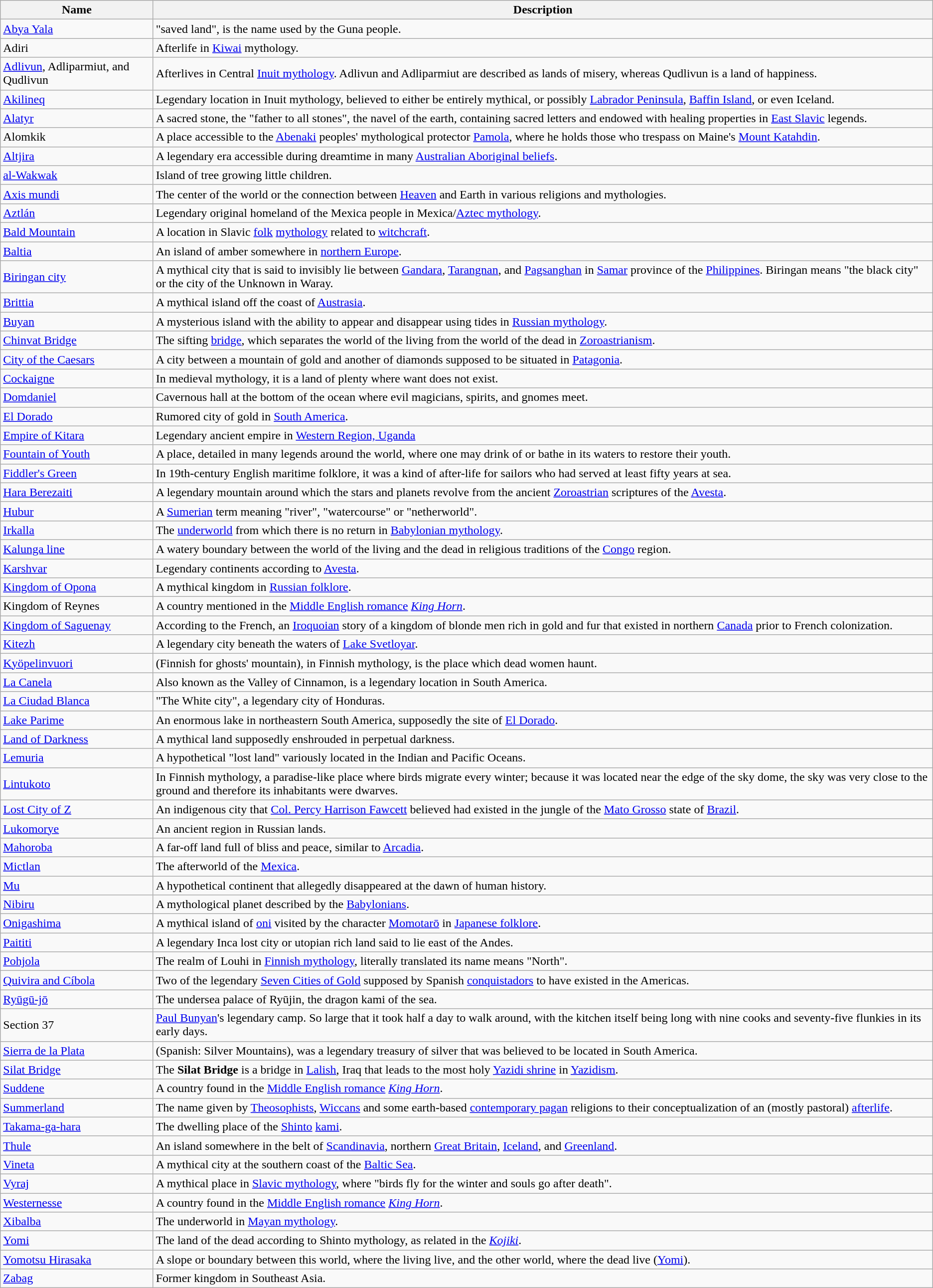<table class="wikitable">
<tr>
<th>Name</th>
<th>Description</th>
</tr>
<tr>
<td><a href='#'>Abya Yala</a></td>
<td>"saved land", is the name used by the Guna people.</td>
</tr>
<tr>
<td>Adiri</td>
<td>Afterlife in <a href='#'>Kiwai</a> mythology.</td>
</tr>
<tr>
<td><a href='#'>Adlivun</a>, Adliparmiut, and Qudlivun</td>
<td>Afterlives in Central <a href='#'>Inuit mythology</a>. Adlivun and Adliparmiut are described as lands of misery, whereas Qudlivun is a land of happiness.</td>
</tr>
<tr>
<td><a href='#'>Akilineq</a></td>
<td>Legendary location in Inuit mythology, believed to either be entirely mythical, or possibly <a href='#'>Labrador Peninsula</a>, <a href='#'>Baffin Island</a>, or even Iceland.</td>
</tr>
<tr>
<td><a href='#'>Alatyr</a></td>
<td>A sacred stone, the "father to all stones", the navel of the earth, containing sacred letters and endowed with healing properties in <a href='#'>East Slavic</a> legends.</td>
</tr>
<tr>
<td>Alomkik</td>
<td>A place accessible to the <a href='#'>Abenaki</a> peoples' mythological protector <a href='#'>Pamola</a>, where he holds those who trespass on Maine's <a href='#'>Mount Katahdin</a>.</td>
</tr>
<tr>
<td><a href='#'>Altjira</a></td>
<td>A legendary era accessible during dreamtime in many <a href='#'>Australian Aboriginal beliefs</a>.</td>
</tr>
<tr>
<td><a href='#'>al-Wakwak</a></td>
<td>Island of tree growing little children.</td>
</tr>
<tr>
<td><a href='#'>Axis mundi</a></td>
<td>The center of the world or the connection between <a href='#'>Heaven</a> and Earth in various religions and mythologies.</td>
</tr>
<tr>
<td><a href='#'>Aztlán</a></td>
<td>Legendary original homeland of the Mexica people in Mexica/<a href='#'>Aztec mythology</a>.</td>
</tr>
<tr>
<td><a href='#'>Bald Mountain</a></td>
<td>A location in Slavic <a href='#'>folk</a> <a href='#'>mythology</a> related to <a href='#'>witchcraft</a>.</td>
</tr>
<tr>
<td><a href='#'>Baltia</a></td>
<td>An island of amber somewhere in <a href='#'>northern Europe</a>.</td>
</tr>
<tr>
<td><a href='#'>Biringan city</a></td>
<td>A mythical city that is said to invisibly lie between <a href='#'>Gandara</a>, <a href='#'>Tarangnan</a>, and <a href='#'>Pagsanghan</a> in <a href='#'>Samar</a> province of the <a href='#'>Philippines</a>. Biringan means "the black city" or the city of the Unknown in Waray.</td>
</tr>
<tr>
<td><a href='#'>Brittia</a></td>
<td>A mythical island off the coast of <a href='#'>Austrasia</a>.</td>
</tr>
<tr>
<td><a href='#'>Buyan</a></td>
<td>A mysterious island with the ability to appear and disappear using tides in <a href='#'>Russian mythology</a>.</td>
</tr>
<tr>
<td><a href='#'>Chinvat Bridge</a></td>
<td>The sifting <a href='#'>bridge</a>, which separates the world of the living from the world of the dead in <a href='#'>Zoroastrianism</a>.</td>
</tr>
<tr>
<td><a href='#'>City of the Caesars</a></td>
<td>A city between a mountain of gold and another of diamonds supposed to be situated in <a href='#'>Patagonia</a>.</td>
</tr>
<tr>
<td><a href='#'>Cockaigne</a></td>
<td>In medieval mythology, it is a land of plenty where want does not exist.</td>
</tr>
<tr>
<td><a href='#'>Domdaniel</a></td>
<td>Cavernous hall at the bottom of the ocean where evil magicians, spirits, and gnomes meet.</td>
</tr>
<tr>
<td><a href='#'>El Dorado</a></td>
<td>Rumored city of gold in <a href='#'>South America</a>.</td>
</tr>
<tr>
<td><a href='#'>Empire of Kitara</a></td>
<td>Legendary ancient empire in <a href='#'>Western Region, Uganda</a></td>
</tr>
<tr>
<td><a href='#'>Fountain of Youth</a></td>
<td>A place, detailed in many legends around the world, where one may drink of or bathe in its waters to restore their youth.</td>
</tr>
<tr>
<td><a href='#'>Fiddler's Green</a></td>
<td>In 19th-century English maritime folklore, it was a kind of after-life for sailors who had served at least fifty years at sea.</td>
</tr>
<tr>
<td><a href='#'>Hara Berezaiti</a></td>
<td>A legendary mountain around which the stars and planets revolve from the ancient <a href='#'>Zoroastrian</a> scriptures of the <a href='#'>Avesta</a>.</td>
</tr>
<tr>
<td><a href='#'>Hubur</a></td>
<td>A <a href='#'>Sumerian</a> term meaning "river", "watercourse" or "netherworld".</td>
</tr>
<tr>
<td><a href='#'>Irkalla</a></td>
<td>The <a href='#'>underworld</a> from which there is no return in <a href='#'>Babylonian mythology</a>.</td>
</tr>
<tr>
<td><a href='#'>Kalunga line</a></td>
<td>A watery boundary between the world of the living and the dead in religious traditions of the <a href='#'>Congo</a> region.</td>
</tr>
<tr>
<td><a href='#'>Karshvar</a></td>
<td>Legendary continents according to <a href='#'>Avesta</a>.</td>
</tr>
<tr>
<td><a href='#'>Kingdom of Opona</a></td>
<td>A mythical kingdom in <a href='#'>Russian folklore</a>.</td>
</tr>
<tr>
<td>Kingdom of Reynes</td>
<td>A country mentioned in the <a href='#'>Middle English romance</a> <em><a href='#'>King Horn</a></em>.</td>
</tr>
<tr>
<td><a href='#'>Kingdom of Saguenay</a></td>
<td>According to the French, an <a href='#'>Iroquoian</a> story of a kingdom of blonde men rich in gold and fur that existed in northern <a href='#'>Canada</a> prior to French colonization.</td>
</tr>
<tr>
<td><a href='#'>Kitezh</a></td>
<td>A legendary city beneath the waters of <a href='#'>Lake Svetloyar</a>.</td>
</tr>
<tr>
<td><a href='#'>Kyöpelinvuori</a></td>
<td>(Finnish for ghosts' mountain), in Finnish mythology, is the place which dead women haunt.</td>
</tr>
<tr>
<td><a href='#'>La Canela</a></td>
<td>Also known as the Valley of Cinnamon, is a legendary location in South America.</td>
</tr>
<tr>
<td><a href='#'>La Ciudad Blanca</a></td>
<td>"The White city", a legendary city of Honduras.</td>
</tr>
<tr>
<td><a href='#'>Lake Parime</a></td>
<td>An enormous lake in northeastern South America, supposedly the site of <a href='#'>El Dorado</a>.</td>
</tr>
<tr>
<td><a href='#'>Land of Darkness</a></td>
<td>A mythical land supposedly enshrouded in perpetual darkness.</td>
</tr>
<tr>
<td><a href='#'>Lemuria</a></td>
<td>A hypothetical "lost land" variously located in the Indian and Pacific Oceans.</td>
</tr>
<tr>
<td><a href='#'>Lintukoto</a></td>
<td>In Finnish mythology, a paradise-like place where birds migrate every winter; because it was located near the edge of the sky dome, the sky was very close to the ground and therefore its inhabitants were dwarves.</td>
</tr>
<tr>
<td><a href='#'>Lost City of Z</a></td>
<td>An indigenous city that <a href='#'>Col. Percy Harrison Fawcett</a> believed had existed in the jungle of the <a href='#'>Mato Grosso</a> state of <a href='#'>Brazil</a>.</td>
</tr>
<tr>
<td><a href='#'>Lukomorye</a></td>
<td>An ancient region in Russian lands.</td>
</tr>
<tr>
<td><a href='#'>Mahoroba</a></td>
<td>A far-off land full of bliss and peace, similar to <a href='#'>Arcadia</a>.</td>
</tr>
<tr>
<td><a href='#'>Mictlan</a></td>
<td>The afterworld of the <a href='#'>Mexica</a>.</td>
</tr>
<tr>
<td><a href='#'>Mu</a></td>
<td>A hypothetical continent that allegedly disappeared at the dawn of human history.</td>
</tr>
<tr>
<td><a href='#'>Nibiru</a></td>
<td>A mythological planet described by the <a href='#'>Babylonians</a>.</td>
</tr>
<tr>
<td><a href='#'>Onigashima</a></td>
<td>A mythical island of <a href='#'>oni</a> visited by the character <a href='#'>Momotarō</a> in <a href='#'>Japanese folklore</a>.</td>
</tr>
<tr>
<td><a href='#'>Paititi</a></td>
<td>A legendary Inca lost city or utopian rich land said to lie east of the Andes.</td>
</tr>
<tr>
<td><a href='#'>Pohjola</a></td>
<td>The realm of Louhi in <a href='#'>Finnish mythology</a>, literally translated its name means "North".</td>
</tr>
<tr>
<td><a href='#'>Quivira and Cíbola</a></td>
<td>Two of the legendary <a href='#'>Seven Cities of Gold</a> supposed by Spanish <a href='#'>conquistadors</a> to have existed in the Americas.</td>
</tr>
<tr>
<td><a href='#'>Ryūgū-jō</a></td>
<td>The undersea palace of Ryūjin, the dragon kami of the sea.</td>
</tr>
<tr>
<td>Section 37</td>
<td><a href='#'>Paul Bunyan</a>'s legendary camp. So large that it took half a day to walk around, with the kitchen itself being  long with nine cooks and seventy-five flunkies in its early days.</td>
</tr>
<tr>
<td><a href='#'>Sierra de la Plata</a></td>
<td>(Spanish: Silver Mountains), was a legendary treasury of silver that was believed to be located in South America.</td>
</tr>
<tr>
<td><a href='#'>Silat Bridge</a></td>
<td>The <strong>Silat Bridge</strong> is a bridge in <a href='#'>Lalish</a>, Iraq that leads to the most holy <a href='#'>Yazidi shrine</a> in <a href='#'>Yazidism</a>.</td>
</tr>
<tr>
<td><a href='#'>Suddene</a></td>
<td>A country found in the <a href='#'>Middle English romance</a> <em><a href='#'>King Horn</a></em>.</td>
</tr>
<tr>
<td><a href='#'>Summerland</a></td>
<td>The name given by <a href='#'>Theosophists</a>, <a href='#'>Wiccans</a> and some earth-based <a href='#'>contemporary pagan</a> religions to their conceptualization of an (mostly pastoral) <a href='#'>afterlife</a>.</td>
</tr>
<tr>
<td><a href='#'>Takama-ga-hara</a></td>
<td>The dwelling place of the <a href='#'>Shinto</a> <a href='#'>kami</a>.</td>
</tr>
<tr>
<td><a href='#'>Thule</a></td>
<td>An island somewhere in the belt of <a href='#'>Scandinavia</a>, northern <a href='#'>Great Britain</a>, <a href='#'>Iceland</a>, and <a href='#'>Greenland</a>.</td>
</tr>
<tr>
<td><a href='#'>Vineta</a></td>
<td>A mythical city at the southern coast of the <a href='#'>Baltic Sea</a>.</td>
</tr>
<tr>
<td><a href='#'>Vyraj</a></td>
<td>A mythical place in <a href='#'>Slavic mythology</a>, where "birds fly for the winter and souls go after death".</td>
</tr>
<tr>
<td><a href='#'>Westernesse</a></td>
<td>A country found in the <a href='#'>Middle English romance</a> <em><a href='#'>King Horn</a></em>.</td>
</tr>
<tr>
<td><a href='#'>Xibalba</a></td>
<td>The underworld in <a href='#'>Mayan mythology</a>.</td>
</tr>
<tr>
<td><a href='#'>Yomi</a></td>
<td>The land of the dead according to Shinto mythology, as related in the <em><a href='#'>Kojiki</a></em>.</td>
</tr>
<tr>
<td><a href='#'>Yomotsu Hirasaka</a></td>
<td>A slope or boundary between this world, where the living live, and the other world, where the dead live (<a href='#'>Yomi</a>).</td>
</tr>
<tr>
<td><a href='#'>Zabag</a></td>
<td>Former kingdom in Southeast Asia.</td>
</tr>
</table>
